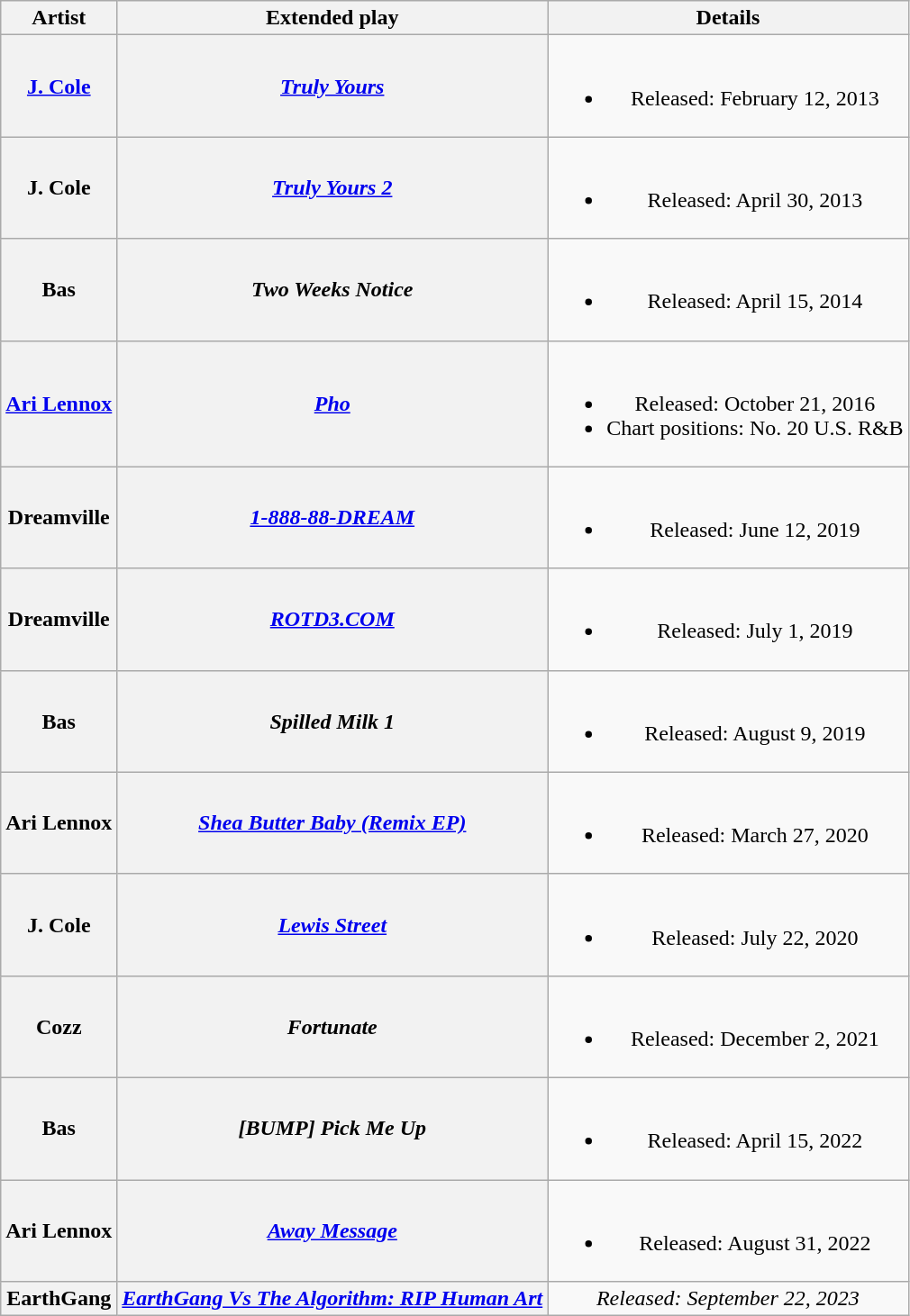<table class="wikitable plainrowheaders" style="text-align:center;">
<tr>
<th>Artist</th>
<th>Extended play</th>
<th class="unsortable">Details</th>
</tr>
<tr>
<th scope="row"><a href='#'>J. Cole</a></th>
<th scope="row"><em><a href='#'>Truly Yours</a></em></th>
<td><br><ul><li>Released: February 12, 2013</li></ul></td>
</tr>
<tr>
<th scope="row">J. Cole</th>
<th scope="row"><em><a href='#'>Truly Yours 2</a></em></th>
<td><br><ul><li>Released: April 30, 2013</li></ul></td>
</tr>
<tr>
<th scope="row">Bas</th>
<th scope="row"><em>Two Weeks Notice</em></th>
<td><br><ul><li>Released: April 15, 2014</li></ul></td>
</tr>
<tr>
<th scope="row"><a href='#'>Ari Lennox</a></th>
<th scope="row"><em><a href='#'>Pho</a></em></th>
<td><br><ul><li>Released: October 21, 2016</li><li>Chart positions: No. 20 U.S. R&B</li></ul></td>
</tr>
<tr>
<th scope="row">Dreamville</th>
<th scope="row"><em><a href='#'>1-888-88-DREAM</a></em></th>
<td><br><ul><li>Released: June 12, 2019</li></ul></td>
</tr>
<tr>
<th scope="row">Dreamville</th>
<th scope="row"><em><a href='#'>ROTD3.COM</a></em></th>
<td><br><ul><li>Released: July 1, 2019</li></ul></td>
</tr>
<tr>
<th scope="row">Bas</th>
<th scope="row"><em>Spilled Milk 1</em></th>
<td><br><ul><li>Released: August 9, 2019</li></ul></td>
</tr>
<tr>
<th scope="row">Ari Lennox</th>
<th scope="row"><em><a href='#'>Shea Butter Baby (Remix EP)</a></em></th>
<td><br><ul><li>Released: March 27, 2020</li></ul></td>
</tr>
<tr>
<th scope="row">J. Cole</th>
<th scope="row"><em><a href='#'>Lewis Street</a></em></th>
<td><br><ul><li>Released: July 22, 2020</li></ul></td>
</tr>
<tr>
<th scope="row">Cozz</th>
<th scope="row"><em>Fortunate</em></th>
<td><br><ul><li>Released: December 2, 2021</li></ul></td>
</tr>
<tr>
<th scope="row">Bas</th>
<th scope="row"><em>[BUMP] Pick Me Up</em></th>
<td><br><ul><li>Released: April 15, 2022</li></ul></td>
</tr>
<tr>
<th scope="row">Ari Lennox</th>
<th scope="row"><em><a href='#'>Away Message</a></em></th>
<td><br><ul><li>Released: August 31, 2022</li></ul></td>
</tr>
<tr>
<th scope="row">EarthGang</th>
<th scope="row"><em><a href='#'>EarthGang Vs The Algorithm: RIP Human Art </a></em></th>
<td><em>Released: September 22, 2023</em></td>
</tr>
</table>
